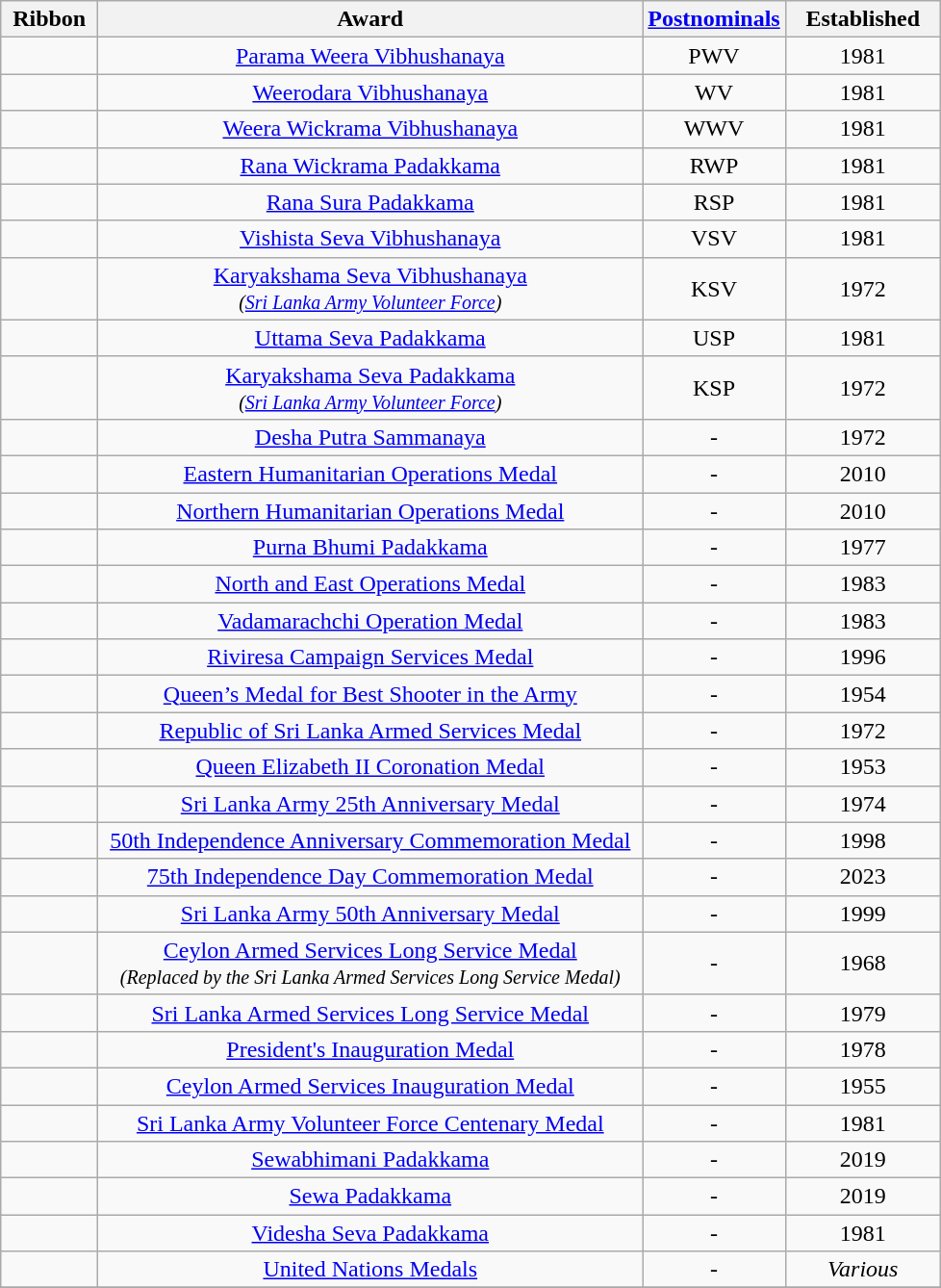<table class="wikitable" style="text-align: center; margin:1em auto;">
<tr>
<th width= "60">Ribbon</th>
<th width= "370">Award</th>
<th width= "55"><a href='#'>Postnominals</a></th>
<th width= "100">Established</th>
</tr>
<tr>
<td></td>
<td><a href='#'>Parama Weera Vibhushanaya</a></td>
<td>PWV</td>
<td>1981</td>
</tr>
<tr>
<td></td>
<td><a href='#'>Weerodara Vibhushanaya</a></td>
<td>WV</td>
<td>1981</td>
</tr>
<tr>
<td></td>
<td><a href='#'>Weera Wickrama Vibhushanaya</a></td>
<td>WWV</td>
<td>1981</td>
</tr>
<tr>
<td></td>
<td><a href='#'>Rana Wickrama Padakkama</a></td>
<td>RWP</td>
<td>1981</td>
</tr>
<tr>
<td></td>
<td><a href='#'>Rana Sura Padakkama</a></td>
<td>RSP</td>
<td>1981</td>
</tr>
<tr>
<td></td>
<td><a href='#'>Vishista Seva Vibhushanaya</a></td>
<td>VSV</td>
<td>1981</td>
</tr>
<tr>
<td><br></td>
<td><a href='#'>Karyakshama Seva Vibhushanaya</a><br><small><em>(<a href='#'>Sri Lanka Army Volunteer Force</a>)</em></small><br></td>
<td>KSV<br></td>
<td>1972<br></td>
</tr>
<tr>
<td></td>
<td><a href='#'>Uttama Seva Padakkama</a></td>
<td>USP</td>
<td>1981</td>
</tr>
<tr>
<td><br></td>
<td><a href='#'>Karyakshama Seva Padakkama</a><br><small><em>(<a href='#'>Sri Lanka Army Volunteer Force</a>)</em></small><br></td>
<td>KSP<br></td>
<td>1972<br></td>
</tr>
<tr>
<td></td>
<td><a href='#'>Desha Putra Sammanaya</a></td>
<td>-</td>
<td>1972</td>
</tr>
<tr>
<td></td>
<td><a href='#'>Eastern Humanitarian Operations Medal</a></td>
<td>-</td>
<td>2010</td>
</tr>
<tr>
<td></td>
<td><a href='#'>Northern Humanitarian Operations Medal</a></td>
<td>-</td>
<td>2010</td>
</tr>
<tr>
<td></td>
<td><a href='#'>Purna Bhumi Padakkama</a></td>
<td>-</td>
<td>1977</td>
</tr>
<tr>
<td></td>
<td><a href='#'>North and East Operations Medal</a></td>
<td>-</td>
<td>1983</td>
</tr>
<tr>
<td></td>
<td><a href='#'>Vadamarachchi Operation Medal</a></td>
<td>-</td>
<td>1983</td>
</tr>
<tr>
<td></td>
<td><a href='#'>Riviresa Campaign Services Medal</a></td>
<td>-</td>
<td>1996</td>
</tr>
<tr>
<td></td>
<td><a href='#'>Queen’s Medal for Best Shooter in the Army</a></td>
<td>-</td>
<td>1954</td>
</tr>
<tr>
<td></td>
<td><a href='#'>Republic of Sri Lanka Armed Services Medal</a></td>
<td>-</td>
<td>1972</td>
</tr>
<tr>
<td></td>
<td><a href='#'>Queen Elizabeth II Coronation Medal</a></td>
<td>-</td>
<td>1953</td>
</tr>
<tr>
<td><br></td>
<td><a href='#'>Sri Lanka Army 25th Anniversary Medal</a><br></td>
<td>-</td>
<td>1974<br></td>
</tr>
<tr>
<td></td>
<td><a href='#'>50th Independence Anniversary Commemoration Medal</a></td>
<td>-</td>
<td>1998</td>
</tr>
<tr>
<td></td>
<td><a href='#'>75th Independence Day Commemoration Medal</a></td>
<td>-</td>
<td>2023</td>
</tr>
<tr>
<td><br></td>
<td><a href='#'>Sri Lanka Army 50th Anniversary Medal</a><br></td>
<td>-</td>
<td>1999<br></td>
</tr>
<tr>
<td></td>
<td><a href='#'>Ceylon Armed Services Long Service Medal</a><br><small><em>(Replaced by the Sri Lanka Armed Services Long Service Medal)</em></small></td>
<td>-</td>
<td>1968</td>
</tr>
<tr>
<td></td>
<td><a href='#'>Sri Lanka Armed Services Long Service Medal</a></td>
<td>-</td>
<td>1979</td>
</tr>
<tr>
<td></td>
<td><a href='#'>President's Inauguration Medal</a></td>
<td>-</td>
<td>1978</td>
</tr>
<tr>
<td></td>
<td><a href='#'>Ceylon Armed Services Inauguration Medal</a></td>
<td>-</td>
<td>1955</td>
</tr>
<tr>
<td></td>
<td><a href='#'>Sri Lanka Army Volunteer Force Centenary Medal</a></td>
<td>-</td>
<td>1981</td>
</tr>
<tr>
<td></td>
<td><a href='#'>Sewabhimani Padakkama</a></td>
<td>-</td>
<td>2019</td>
</tr>
<tr>
<td></td>
<td><a href='#'>Sewa Padakkama</a></td>
<td>-</td>
<td>2019</td>
</tr>
<tr>
<td></td>
<td><a href='#'>Videsha Seva Padakkama</a></td>
<td>-</td>
<td>1981</td>
</tr>
<tr>
<td></td>
<td><a href='#'>United Nations Medals</a></td>
<td>-</td>
<td><em>Various</em></td>
</tr>
<tr>
</tr>
</table>
